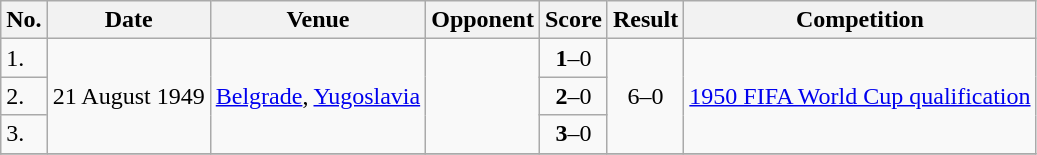<table class="wikitable">
<tr>
<th>No.</th>
<th>Date</th>
<th>Venue</th>
<th>Opponent</th>
<th>Score</th>
<th>Result</th>
<th>Competition</th>
</tr>
<tr>
<td>1.</td>
<td rowspan=3>21 August 1949</td>
<td rowspan=3><a href='#'>Belgrade</a>, <a href='#'>Yugoslavia</a></td>
<td rowspan=3></td>
<td align=center><strong>1</strong>–0</td>
<td rowspan=3 align=center>6–0</td>
<td rowspan=3><a href='#'>1950 FIFA World Cup qualification</a></td>
</tr>
<tr>
<td>2.</td>
<td align=center><strong>2</strong>–0</td>
</tr>
<tr>
<td>3.</td>
<td align=center><strong>3</strong>–0</td>
</tr>
<tr>
</tr>
</table>
